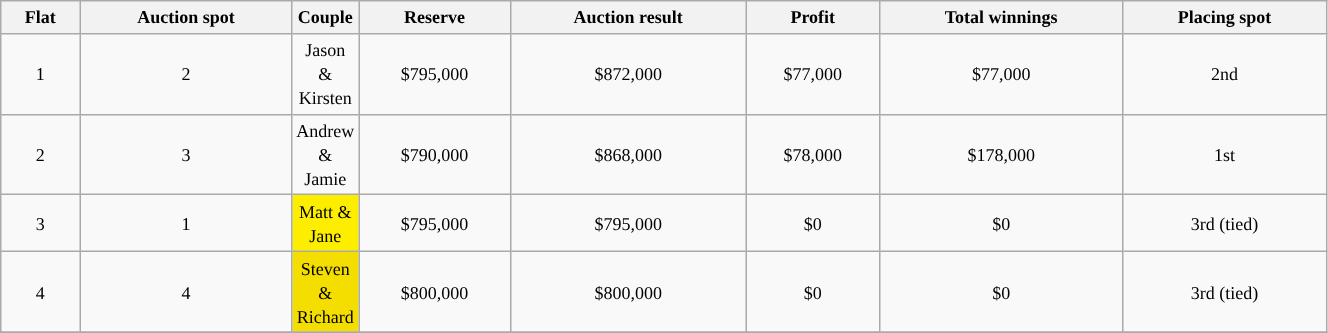<table class="wikitable" style="text-align: center; font-size: 9pt; line-height:16px; width:70%" |>
<tr>
<th>Flat</th>
<th>Auction spot</th>
<th>Couple</th>
<th>Reserve</th>
<th>Auction result</th>
<th>Profit</th>
<th>Total winnings</th>
<th>Placing spot</th>
</tr>
<tr>
<td>1</td>
<td style="text-align:center">2</td>
<td style="width:5%;" scope="col" style="background:#00BFFF; color:black;">Jason & Kirsten</td>
<td style="text-align:center">$795,000</td>
<td style="text-align:center">$872,000</td>
<td style="text-align:center">$77,000</td>
<td style="text-align:center">$77,000</td>
<td style="text-align:center">2nd</td>
</tr>
<tr>
<td>2</td>
<td style="text-align:center">3</td>
<td style="width:5%;" scope="col" style="background:skyblue; background-color:skyblue">Andrew & Jamie</td>
<td style="text-align:center">$790,000</td>
<td style="text-align:center">$868,000</td>
<td style="text-align:center">$78,000</td>
<td style="text-align:center">$178,000</td>
<td style="text-align:center">1st</td>
</tr>
<tr>
<td>3</td>
<td style="text-align:center">1</td>
<td style="background-color:#FDEE00;">Matt & Jane</td>
<td style="text-align:center">$795,000</td>
<td style="text-align:center">$795,000</td>
<td style="text-align:center">$0</td>
<td style="text-align:center">$0</td>
<td style="text-align:center">3rd (tied)</td>
</tr>
<tr>
<td>4</td>
<td style="text-align:center">4</td>
<td style='background:#f4de00;'>Steven & Richard</td>
<td style="text-align:center">$800,000</td>
<td style="text-align:center">$800,000</td>
<td style="text-align:center">$0</td>
<td style="text-align:center">$0</td>
<td style="text-align:center">3rd (tied)</td>
</tr>
<tr>
</tr>
</table>
